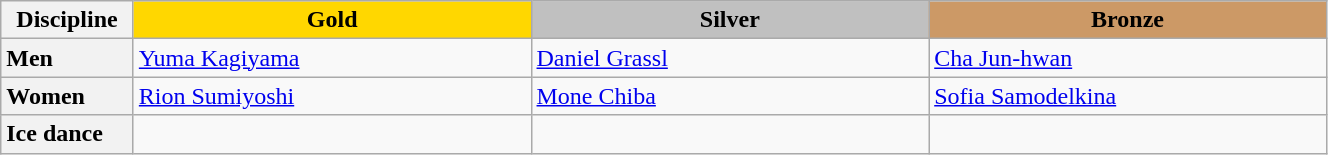<table class="wikitable unsortable" style="text-align:left; width:70%">
<tr>
<th scope="col" style="text-align:center; width:10%">Discipline</th>
<td scope="col" style="text-align:center; width:30%; background:gold"><strong>Gold</strong></td>
<td scope="col" style="text-align:center; width:30%; background:silver"><strong>Silver</strong></td>
<td scope="col" style="text-align:center; width:30%; background:#c96"><strong>Bronze</strong></td>
</tr>
<tr>
<th scope="row" style="text-align:left">Men</th>
<td> <a href='#'>Yuma Kagiyama</a></td>
<td> <a href='#'>Daniel Grassl</a></td>
<td> <a href='#'>Cha Jun-hwan</a></td>
</tr>
<tr>
<th scope="row" style="text-align:left">Women</th>
<td> <a href='#'>Rion Sumiyoshi</a></td>
<td> <a href='#'>Mone Chiba</a></td>
<td> <a href='#'>Sofia Samodelkina</a></td>
</tr>
<tr>
<th scope="row" style="text-align:left">Ice dance</th>
<td></td>
<td></td>
<td></td>
</tr>
</table>
